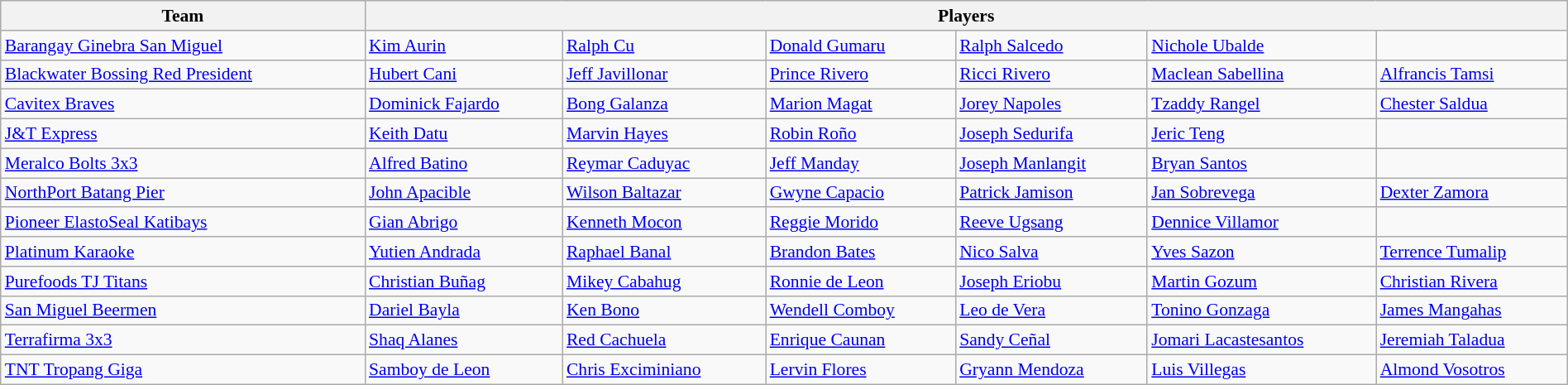<table class="wikitable" style="font-size:90%; width:100%">
<tr>
<th>Team</th>
<th colspan="6">Players</th>
</tr>
<tr>
<td><a href='#'>Barangay Ginebra San Miguel</a></td>
<td><a href='#'>Kim Aurin</a></td>
<td><a href='#'>Ralph Cu</a></td>
<td><a href='#'>Donald Gumaru</a></td>
<td><a href='#'>Ralph Salcedo</a></td>
<td><a href='#'>Nichole Ubalde</a></td>
<td></td>
</tr>
<tr>
<td><a href='#'>Blackwater Bossing Red President</a></td>
<td><a href='#'>Hubert Cani</a></td>
<td><a href='#'>Jeff Javillonar</a></td>
<td><a href='#'>Prince Rivero</a></td>
<td><a href='#'>Ricci Rivero</a></td>
<td><a href='#'>Maclean Sabellina</a></td>
<td><a href='#'>Alfrancis Tamsi</a></td>
</tr>
<tr>
<td><a href='#'>Cavitex Braves</a></td>
<td><a href='#'>Dominick Fajardo</a></td>
<td><a href='#'>Bong Galanza</a></td>
<td><a href='#'>Marion Magat</a></td>
<td><a href='#'>Jorey Napoles</a></td>
<td><a href='#'>Tzaddy Rangel</a></td>
<td><a href='#'>Chester Saldua</a></td>
</tr>
<tr>
<td><a href='#'>J&T Express</a></td>
<td><a href='#'>Keith Datu</a></td>
<td><a href='#'>Marvin Hayes</a></td>
<td><a href='#'>Robin Roño</a></td>
<td><a href='#'>Joseph Sedurifa</a></td>
<td><a href='#'>Jeric Teng</a></td>
<td></td>
</tr>
<tr>
<td><a href='#'>Meralco Bolts 3x3</a></td>
<td><a href='#'>Alfred Batino</a></td>
<td><a href='#'>Reymar Caduyac</a></td>
<td><a href='#'>Jeff Manday</a></td>
<td><a href='#'>Joseph Manlangit</a></td>
<td><a href='#'>Bryan Santos</a></td>
<td></td>
</tr>
<tr>
<td><a href='#'>NorthPort Batang Pier</a></td>
<td><a href='#'>John Apacible</a></td>
<td><a href='#'>Wilson Baltazar</a></td>
<td><a href='#'>Gwyne Capacio</a></td>
<td><a href='#'>Patrick Jamison</a></td>
<td><a href='#'>Jan Sobrevega</a></td>
<td><a href='#'>Dexter Zamora</a></td>
</tr>
<tr>
<td><a href='#'>Pioneer ElastoSeal Katibays</a></td>
<td><a href='#'>Gian Abrigo</a></td>
<td><a href='#'>Kenneth Mocon</a></td>
<td><a href='#'>Reggie Morido</a></td>
<td><a href='#'>Reeve Ugsang</a></td>
<td><a href='#'>Dennice Villamor</a></td>
<td></td>
</tr>
<tr>
<td><a href='#'>Platinum Karaoke</a></td>
<td><a href='#'>Yutien Andrada</a></td>
<td><a href='#'>Raphael Banal</a></td>
<td><a href='#'>Brandon Bates</a></td>
<td><a href='#'>Nico Salva</a></td>
<td><a href='#'>Yves Sazon</a></td>
<td><a href='#'>Terrence Tumalip</a></td>
</tr>
<tr>
<td><a href='#'>Purefoods TJ Titans</a></td>
<td><a href='#'>Christian Buñag</a></td>
<td><a href='#'>Mikey Cabahug</a></td>
<td><a href='#'>Ronnie de Leon</a></td>
<td><a href='#'>Joseph Eriobu</a></td>
<td><a href='#'>Martin Gozum</a></td>
<td><a href='#'>Christian Rivera</a></td>
</tr>
<tr>
<td><a href='#'>San Miguel Beermen</a></td>
<td><a href='#'>Dariel Bayla</a></td>
<td><a href='#'>Ken Bono</a></td>
<td><a href='#'>Wendell Comboy</a></td>
<td><a href='#'>Leo de Vera</a></td>
<td><a href='#'>Tonino Gonzaga</a></td>
<td><a href='#'>James Mangahas</a></td>
</tr>
<tr>
<td><a href='#'>Terrafirma 3x3</a></td>
<td><a href='#'>Shaq Alanes</a></td>
<td><a href='#'>Red Cachuela</a></td>
<td><a href='#'>Enrique Caunan</a></td>
<td><a href='#'>Sandy Ceñal</a></td>
<td><a href='#'>Jomari Lacastesantos</a></td>
<td><a href='#'>Jeremiah Taladua</a></td>
</tr>
<tr>
<td><a href='#'>TNT Tropang Giga</a></td>
<td><a href='#'>Samboy de Leon</a></td>
<td><a href='#'>Chris Exciminiano</a></td>
<td><a href='#'>Lervin Flores</a></td>
<td><a href='#'>Gryann Mendoza</a></td>
<td><a href='#'>Luis Villegas</a></td>
<td><a href='#'>Almond Vosotros</a></td>
</tr>
</table>
